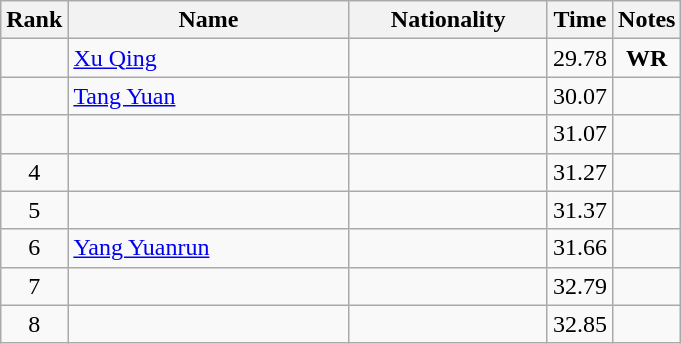<table class="wikitable sortable" style="text-align:center">
<tr>
<th>Rank</th>
<th style="width:180px">Name</th>
<th style="width:125px">Nationality</th>
<th>Time</th>
<th>Notes</th>
</tr>
<tr>
<td></td>
<td style="text-align:left;"><a href='#'>Xu Qing</a></td>
<td style="text-align:left;"></td>
<td>29.78</td>
<td><strong>WR</strong></td>
</tr>
<tr>
<td></td>
<td style="text-align:left;"><a href='#'>Tang Yuan</a></td>
<td style="text-align:left;"></td>
<td>30.07</td>
<td></td>
</tr>
<tr>
<td></td>
<td style="text-align:left;"></td>
<td style="text-align:left;"></td>
<td>31.07</td>
<td></td>
</tr>
<tr>
<td>4</td>
<td style="text-align:left;"></td>
<td style="text-align:left;"></td>
<td>31.27</td>
<td></td>
</tr>
<tr>
<td>5</td>
<td style="text-align:left;"></td>
<td style="text-align:left;"></td>
<td>31.37</td>
<td></td>
</tr>
<tr>
<td>6</td>
<td style="text-align:left;"><a href='#'>Yang Yuanrun</a></td>
<td style="text-align:left;"></td>
<td>31.66</td>
<td></td>
</tr>
<tr>
<td>7</td>
<td style="text-align:left;"></td>
<td style="text-align:left;"></td>
<td>32.79</td>
<td></td>
</tr>
<tr>
<td>8</td>
<td style="text-align:left;"></td>
<td style="text-align:left;"></td>
<td>32.85</td>
<td></td>
</tr>
</table>
